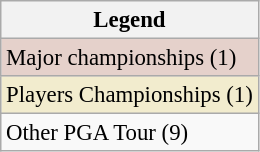<table class="wikitable" style="font-size:95%;">
<tr>
<th>Legend</th>
</tr>
<tr style="background:#e5d1cb;">
<td>Major championships  (1)</td>
</tr>
<tr style="background:#f2ecce;">
<td>Players Championships (1)</td>
</tr>
<tr>
<td>Other PGA Tour (9)</td>
</tr>
</table>
